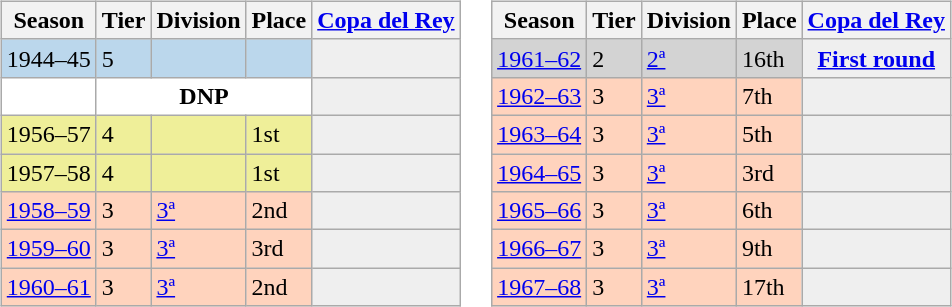<table>
<tr>
<td valign="top" width=0%><br><table class="wikitable">
<tr style="background:#f0f6fa;">
<th>Season</th>
<th>Tier</th>
<th>Division</th>
<th>Place</th>
<th><a href='#'>Copa del Rey</a></th>
</tr>
<tr>
<td style="background:#BBD7EC;">1944–45</td>
<td style="background:#BBD7EC;">5</td>
<td style="background:#BBD7EC;"></td>
<td style="background:#BBD7EC;"></td>
<th style="background:#efefef;"></th>
</tr>
<tr>
<td style="background:#FFFFFF;"></td>
<th style="background:#FFFFFF;" colspan="3">DNP</th>
<th style="background:#efefef;"></th>
</tr>
<tr>
<td style="background:#EFEF99;">1956–57</td>
<td style="background:#EFEF99;">4</td>
<td style="background:#EFEF99;"></td>
<td style="background:#EFEF99;">1st</td>
<th style="background:#efefef;"></th>
</tr>
<tr>
<td style="background:#EFEF99;">1957–58</td>
<td style="background:#EFEF99;">4</td>
<td style="background:#EFEF99;"></td>
<td style="background:#EFEF99;">1st</td>
<th style="background:#efefef;"></th>
</tr>
<tr>
<td style="background:#FFD3BD;"><a href='#'>1958–59</a></td>
<td style="background:#FFD3BD;">3</td>
<td style="background:#FFD3BD;"><a href='#'>3ª</a></td>
<td style="background:#FFD3BD;">2nd</td>
<th style="background:#efefef;"></th>
</tr>
<tr>
<td style="background:#FFD3BD;"><a href='#'>1959–60</a></td>
<td style="background:#FFD3BD;">3</td>
<td style="background:#FFD3BD;"><a href='#'>3ª</a></td>
<td style="background:#FFD3BD;">3rd</td>
<th style="background:#efefef;"></th>
</tr>
<tr>
<td style="background:#FFD3BD;"><a href='#'>1960–61</a></td>
<td style="background:#FFD3BD;">3</td>
<td style="background:#FFD3BD;"><a href='#'>3ª</a></td>
<td style="background:#FFD3BD;">2nd</td>
<th style="background:#efefef;"></th>
</tr>
</table>
</td>
<td valign="top" width=0%><br><table class="wikitable">
<tr style="background:#f0f6fa;">
<th>Season</th>
<th>Tier</th>
<th>Division</th>
<th>Place</th>
<th><a href='#'>Copa del Rey</a></th>
</tr>
<tr>
<td style="background:#D3D3D3;"><a href='#'>1961–62</a></td>
<td style="background:#D3D3D3;">2</td>
<td style="background:#D3D3D3;"><a href='#'>2ª</a></td>
<td style="background:#D3D3D3;">16th</td>
<th style="background:#efefef;"><a href='#'>First round</a></th>
</tr>
<tr>
<td style="background:#FFD3BD;"><a href='#'>1962–63</a></td>
<td style="background:#FFD3BD;">3</td>
<td style="background:#FFD3BD;"><a href='#'>3ª</a></td>
<td style="background:#FFD3BD;">7th</td>
<th style="background:#efefef;"></th>
</tr>
<tr>
<td style="background:#FFD3BD;"><a href='#'>1963–64</a></td>
<td style="background:#FFD3BD;">3</td>
<td style="background:#FFD3BD;"><a href='#'>3ª</a></td>
<td style="background:#FFD3BD;">5th</td>
<th style="background:#efefef;"></th>
</tr>
<tr>
<td style="background:#FFD3BD;"><a href='#'>1964–65</a></td>
<td style="background:#FFD3BD;">3</td>
<td style="background:#FFD3BD;"><a href='#'>3ª</a></td>
<td style="background:#FFD3BD;">3rd</td>
<th style="background:#efefef;"></th>
</tr>
<tr>
<td style="background:#FFD3BD;"><a href='#'>1965–66</a></td>
<td style="background:#FFD3BD;">3</td>
<td style="background:#FFD3BD;"><a href='#'>3ª</a></td>
<td style="background:#FFD3BD;">6th</td>
<th style="background:#efefef;"></th>
</tr>
<tr>
<td style="background:#FFD3BD;"><a href='#'>1966–67</a></td>
<td style="background:#FFD3BD;">3</td>
<td style="background:#FFD3BD;"><a href='#'>3ª</a></td>
<td style="background:#FFD3BD;">9th</td>
<th style="background:#efefef;"></th>
</tr>
<tr>
<td style="background:#FFD3BD;"><a href='#'>1967–68</a></td>
<td style="background:#FFD3BD;">3</td>
<td style="background:#FFD3BD;"><a href='#'>3ª</a></td>
<td style="background:#FFD3BD;">17th</td>
<th style="background:#efefef;"></th>
</tr>
</table>
</td>
</tr>
</table>
